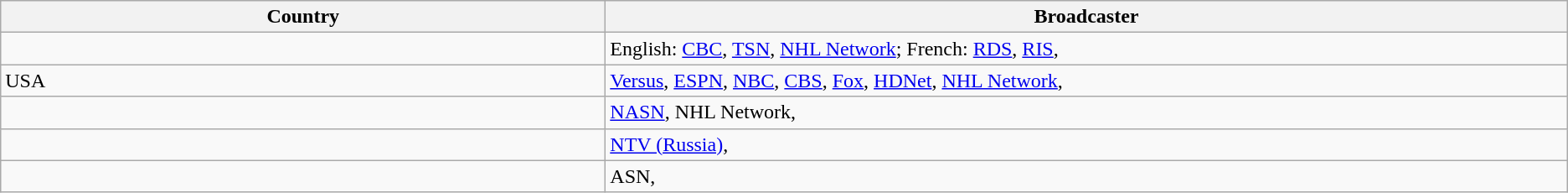<table class="wikitable">
<tr>
<th bgcolor="#DDDDFF" width="5.0%">Country</th>
<th bgcolor="#DDDDFF" width="8.0%">Broadcaster</th>
</tr>
<tr>
<td></td>
<td>English: <a href='#'>CBC</a>, <a href='#'>TSN</a>, <a href='#'>NHL Network</a>; French: <a href='#'>RDS</a>, <a href='#'>RIS</a>, </td>
</tr>
<tr>
<td>USA</td>
<td><a href='#'>Versus</a>, <a href='#'>ESPN</a>, <a href='#'>NBC</a>, <a href='#'>CBS</a>, <a href='#'>Fox</a>, <a href='#'>HDNet</a>, <a href='#'>NHL Network</a>, </td>
</tr>
<tr>
<td></td>
<td><a href='#'>NASN</a>, NHL Network, </td>
</tr>
<tr>
<td></td>
<td><a href='#'>NTV (Russia)</a>, </td>
</tr>
<tr>
<td><br></td>
<td>ASN, </td>
</tr>
</table>
